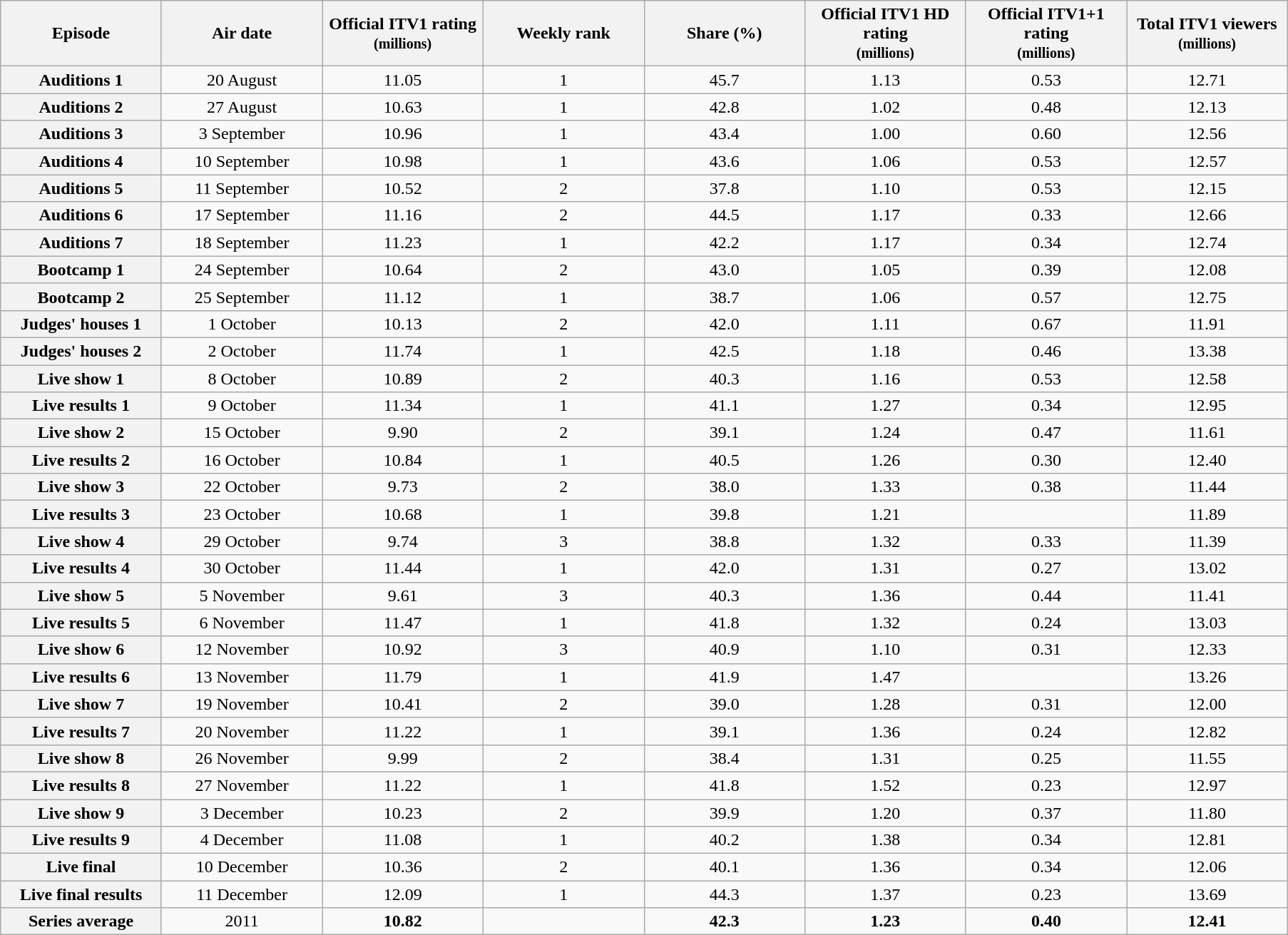<table class="wikitable sortable" style="text-align:center">
<tr>
<th scope="col" style="width:143px;">Episode</th>
<th scope="col" style="width:143px;">Air date</th>
<th scope="col" style="width:143px;">Official ITV1 rating<br><small>(millions)</small></th>
<th scope="col" style="width:143px;">Weekly rank</th>
<th scope="col" style="width:143px;">Share (%)</th>
<th scope="col" style="width:143px;">Official ITV1 HD rating<br><small>(millions)</small></th>
<th scope="col" style="width:143px;">Official ITV1+1 rating<br><small>(millions)</small></th>
<th scope="col" style="width:143px;">Total ITV1 viewers<br><small>(millions)</small></th>
</tr>
<tr>
<th scope="row">Auditions 1</th>
<td>20 August</td>
<td>11.05</td>
<td>1</td>
<td>45.7</td>
<td>1.13</td>
<td>0.53</td>
<td>12.71</td>
</tr>
<tr>
<th scope="row">Auditions 2</th>
<td>27 August</td>
<td>10.63</td>
<td>1</td>
<td>42.8</td>
<td>1.02</td>
<td>0.48</td>
<td>12.13</td>
</tr>
<tr>
<th scope="row">Auditions 3</th>
<td>3 September</td>
<td>10.96</td>
<td>1</td>
<td>43.4</td>
<td>1.00</td>
<td>0.60</td>
<td>12.56</td>
</tr>
<tr>
<th scope="row">Auditions 4</th>
<td>10 September</td>
<td>10.98</td>
<td>1</td>
<td>43.6</td>
<td>1.06</td>
<td>0.53</td>
<td>12.57</td>
</tr>
<tr>
<th scope="row">Auditions 5</th>
<td>11 September</td>
<td>10.52</td>
<td>2</td>
<td>37.8</td>
<td>1.10</td>
<td>0.53</td>
<td>12.15</td>
</tr>
<tr>
<th scope="row">Auditions 6</th>
<td>17 September</td>
<td>11.16</td>
<td>2</td>
<td>44.5</td>
<td>1.17</td>
<td>0.33</td>
<td>12.66</td>
</tr>
<tr>
<th scope="row">Auditions 7</th>
<td>18 September</td>
<td>11.23</td>
<td>1</td>
<td>42.2</td>
<td>1.17</td>
<td>0.34</td>
<td>12.74</td>
</tr>
<tr>
<th scope="row">Bootcamp 1</th>
<td>24 September</td>
<td>10.64</td>
<td>2</td>
<td>43.0</td>
<td>1.05</td>
<td>0.39</td>
<td>12.08</td>
</tr>
<tr>
<th scope="row">Bootcamp 2</th>
<td>25 September</td>
<td>11.12</td>
<td>1</td>
<td>38.7</td>
<td>1.06</td>
<td>0.57</td>
<td>12.75</td>
</tr>
<tr>
<th scope="row">Judges' houses 1</th>
<td>1 October</td>
<td>10.13</td>
<td>2</td>
<td>42.0</td>
<td>1.11</td>
<td>0.67</td>
<td>11.91</td>
</tr>
<tr>
<th scope="row">Judges' houses 2</th>
<td>2 October</td>
<td>11.74</td>
<td>1</td>
<td>42.5</td>
<td>1.18</td>
<td>0.46</td>
<td>13.38</td>
</tr>
<tr>
<th scope="row">Live show 1</th>
<td>8 October</td>
<td>10.89</td>
<td>2</td>
<td>40.3</td>
<td>1.16</td>
<td>0.53</td>
<td>12.58</td>
</tr>
<tr>
<th scope="row">Live results 1</th>
<td>9 October</td>
<td>11.34</td>
<td>1</td>
<td>41.1</td>
<td>1.27</td>
<td>0.34</td>
<td>12.95</td>
</tr>
<tr>
<th scope="row">Live show 2</th>
<td>15 October</td>
<td>9.90</td>
<td>2</td>
<td>39.1</td>
<td>1.24</td>
<td>0.47</td>
<td>11.61</td>
</tr>
<tr>
<th scope="row">Live results 2</th>
<td>16 October</td>
<td>10.84</td>
<td>1</td>
<td>40.5</td>
<td>1.26</td>
<td>0.30</td>
<td>12.40</td>
</tr>
<tr>
<th scope="row">Live show 3</th>
<td>22 October</td>
<td>9.73</td>
<td>2</td>
<td>38.0</td>
<td>1.33</td>
<td>0.38</td>
<td>11.44</td>
</tr>
<tr>
<th scope="row">Live results 3</th>
<td>23 October</td>
<td>10.68</td>
<td>1</td>
<td>39.8</td>
<td>1.21</td>
<td></td>
<td>11.89</td>
</tr>
<tr>
<th scope="row">Live show 4</th>
<td>29 October</td>
<td>9.74</td>
<td>3</td>
<td>38.8</td>
<td>1.32</td>
<td>0.33</td>
<td>11.39</td>
</tr>
<tr>
<th scope="row">Live results 4</th>
<td>30 October</td>
<td>11.44</td>
<td>1</td>
<td>42.0</td>
<td>1.31</td>
<td>0.27</td>
<td>13.02</td>
</tr>
<tr>
<th scope="row">Live show 5</th>
<td>5 November</td>
<td>9.61</td>
<td>3</td>
<td>40.3</td>
<td>1.36</td>
<td>0.44</td>
<td>11.41</td>
</tr>
<tr>
<th scope="row">Live results 5</th>
<td>6 November</td>
<td>11.47</td>
<td>1</td>
<td>41.8</td>
<td>1.32</td>
<td>0.24</td>
<td>13.03</td>
</tr>
<tr>
<th scope="row">Live show 6</th>
<td>12 November</td>
<td>10.92</td>
<td>3</td>
<td>40.9</td>
<td>1.10</td>
<td>0.31</td>
<td>12.33</td>
</tr>
<tr>
<th scope="row">Live results 6</th>
<td>13 November</td>
<td>11.79</td>
<td>1</td>
<td>41.9</td>
<td>1.47</td>
<td> </td>
<td>13.26</td>
</tr>
<tr>
<th scope="row">Live show 7</th>
<td>19 November</td>
<td>10.41</td>
<td>2</td>
<td>39.0</td>
<td>1.28</td>
<td>0.31</td>
<td>12.00</td>
</tr>
<tr>
<th scope="row">Live results 7</th>
<td>20 November</td>
<td>11.22</td>
<td>1</td>
<td>39.1</td>
<td>1.36</td>
<td>0.24</td>
<td>12.82</td>
</tr>
<tr>
<th scope="row">Live show 8</th>
<td>26 November</td>
<td>9.99</td>
<td>2</td>
<td>38.4</td>
<td>1.31</td>
<td>0.25</td>
<td>11.55</td>
</tr>
<tr>
<th scope="row">Live results 8</th>
<td>27 November</td>
<td>11.22</td>
<td>1</td>
<td>41.8</td>
<td>1.52</td>
<td>0.23</td>
<td>12.97</td>
</tr>
<tr>
<th scope="row">Live show 9</th>
<td>3 December</td>
<td>10.23</td>
<td>2</td>
<td>39.9</td>
<td>1.20</td>
<td>0.37</td>
<td>11.80</td>
</tr>
<tr>
<th scope="row">Live results 9</th>
<td>4 December</td>
<td>11.08</td>
<td>1</td>
<td>40.2</td>
<td>1.38</td>
<td>0.34</td>
<td>12.81</td>
</tr>
<tr>
<th scope="row">Live final</th>
<td>10 December</td>
<td>10.36</td>
<td>2</td>
<td>40.1</td>
<td>1.36</td>
<td>0.34</td>
<td>12.06</td>
</tr>
<tr>
<th scope="row">Live final results</th>
<td>11 December</td>
<td>12.09</td>
<td>1</td>
<td>44.3</td>
<td>1.37</td>
<td>0.23</td>
<td>13.69</td>
</tr>
<tr>
<th scope="row">Series average</th>
<td>2011</td>
<td><strong>10.82</strong></td>
<td></td>
<td><strong>42.3</strong></td>
<td><strong>1.23</strong></td>
<td><strong>0.40</strong></td>
<td><strong>12.41</strong></td>
</tr>
</table>
